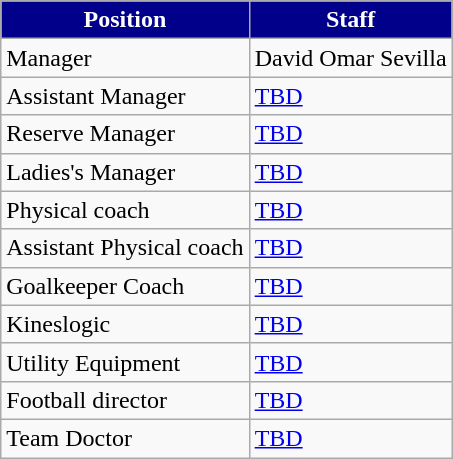<table class="wikitable">
<tr>
<th style="color:White; background:#00008B;">Position</th>
<th style="color:White; background:#00008B;">Staff</th>
</tr>
<tr>
<td>Manager</td>
<td> David Omar Sevilla</td>
</tr>
<tr>
<td>Assistant Manager</td>
<td> <a href='#'>TBD</a></td>
</tr>
<tr>
<td>Reserve Manager</td>
<td> <a href='#'>TBD</a></td>
</tr>
<tr>
<td>Ladies's Manager</td>
<td> <a href='#'>TBD</a></td>
</tr>
<tr>
<td>Physical coach</td>
<td> <a href='#'>TBD</a></td>
</tr>
<tr>
<td>Assistant Physical coach</td>
<td> <a href='#'>TBD</a></td>
</tr>
<tr>
<td>Goalkeeper Coach</td>
<td> <a href='#'>TBD</a></td>
</tr>
<tr>
<td>Kineslogic</td>
<td> <a href='#'>TBD</a></td>
</tr>
<tr>
<td>Utility Equipment</td>
<td> <a href='#'>TBD</a></td>
</tr>
<tr>
<td>Football director</td>
<td> <a href='#'>TBD</a></td>
</tr>
<tr>
<td>Team Doctor</td>
<td> <a href='#'>TBD</a></td>
</tr>
</table>
